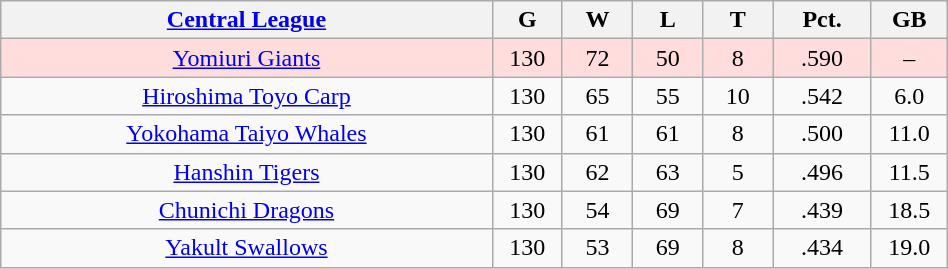<table class="wikitable"  style="width:50%; text-align:center;">
<tr>
<th style="width:35%;"><a href='#'>Central League</a></th>
<th style="width:5%;">G</th>
<th style="width:5%;">W</th>
<th style="width:5%;">L</th>
<th style="width:5%;">T</th>
<th style="width:7%;">Pct.</th>
<th style="width:5%;">GB</th>
</tr>
<tr style="background:#fdd;">
<td><a href='#'>Yomiuri Giants</a></td>
<td>130</td>
<td>72</td>
<td>50</td>
<td>8</td>
<td>.590</td>
<td>–</td>
</tr>
<tr align=center>
<td><a href='#'>Hiroshima Toyo Carp</a></td>
<td>130</td>
<td>65</td>
<td>55</td>
<td>10</td>
<td>.542</td>
<td>6.0</td>
</tr>
<tr align=center>
<td><a href='#'>Yokohama Taiyo Whales</a></td>
<td>130</td>
<td>61</td>
<td>61</td>
<td>8</td>
<td>.500</td>
<td>11.0</td>
</tr>
<tr align=center>
<td><a href='#'>Hanshin Tigers</a></td>
<td>130</td>
<td>62</td>
<td>63</td>
<td>5</td>
<td>.496</td>
<td>11.5</td>
</tr>
<tr align=center>
<td><a href='#'>Chunichi Dragons</a></td>
<td>130</td>
<td>54</td>
<td>69</td>
<td>7</td>
<td>.439</td>
<td>18.5</td>
</tr>
<tr align=center>
<td><a href='#'>Yakult Swallows</a></td>
<td>130</td>
<td>53</td>
<td>69</td>
<td>8</td>
<td>.434</td>
<td>19.0</td>
</tr>
</table>
